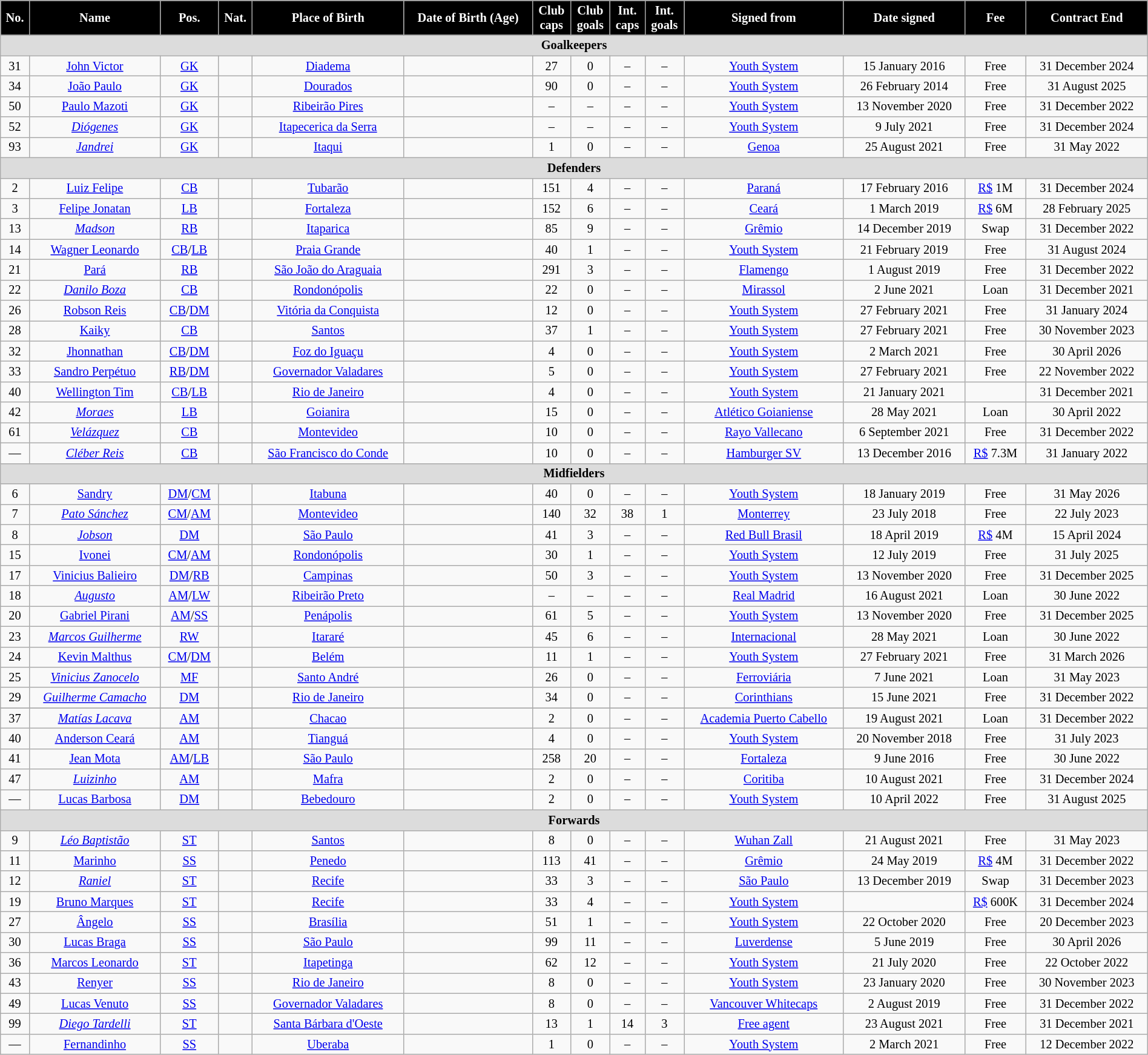<table class="wikitable sortable" sortable style="text-align:center; font-size:85%; width:100%">
<tr>
<th style="background:#000000; color:#FFFFFF; text-align:center;">No.</th>
<th style="background:#000000; color:#FFFFFF; text-align:center;">Name</th>
<th style="background:#000000; color:#FFFFFF; text-align:center;">Pos.</th>
<th style="background:#000000; color:#FFFFFF; text-align:center;">Nat.</th>
<th style="background:#000000; color:#FFFFFF; text-align:center;">Place of Birth</th>
<th style="background:#000000; color:#FFFFFF; text-align:center;">Date of Birth (Age)</th>
<th style="background:#000000; color:#FFFFFF; text-align:center;">Club<br>caps</th>
<th style="background:#000000; color:#FFFFFF; text-align:center;">Club<br>goals</th>
<th style="background:#000000; color:#FFFFFF; text-align:center;">Int.<br>caps</th>
<th style="background:#000000; color:#FFFFFF; text-align:center;">Int.<br>goals</th>
<th style="background:#000000; color:#FFFFFF; text-align:center;">Signed from</th>
<th style="background:#000000; color:#FFFFFF; text-align:center;">Date signed</th>
<th style="background:#000000; color:#FFFFFF; text-align:center;">Fee</th>
<th style="background:#000000; color:#FFFFFF; text-align:center;">Contract End</th>
</tr>
<tr>
<th colspan="14" style="background:#dcdcdc; text-align:center;">Goalkeepers</th>
</tr>
<tr>
<td>31</td>
<td><a href='#'>John Victor</a></td>
<td><a href='#'>GK</a></td>
<td></td>
<td><a href='#'>Diadema</a> </td>
<td></td>
<td>27</td>
<td>0</td>
<td>–</td>
<td>–</td>
<td><a href='#'>Youth System</a></td>
<td>15 January 2016</td>
<td>Free</td>
<td>31 December 2024</td>
</tr>
<tr>
<td>34</td>
<td><a href='#'>João Paulo</a></td>
<td><a href='#'>GK</a></td>
<td></td>
<td><a href='#'>Dourados</a> </td>
<td></td>
<td>90</td>
<td>0</td>
<td>–</td>
<td>–</td>
<td><a href='#'>Youth System</a></td>
<td>26 February 2014</td>
<td>Free</td>
<td>31 August 2025</td>
</tr>
<tr>
<td>50</td>
<td><a href='#'>Paulo Mazoti</a></td>
<td><a href='#'>GK</a></td>
<td></td>
<td><a href='#'>Ribeirão Pires</a> </td>
<td></td>
<td>–</td>
<td>–</td>
<td>–</td>
<td>–</td>
<td><a href='#'>Youth System</a></td>
<td>13 November 2020</td>
<td>Free</td>
<td>31 December 2022</td>
</tr>
<tr>
<td>52</td>
<td><em><a href='#'>Diógenes</a></em></td>
<td><a href='#'>GK</a></td>
<td></td>
<td><a href='#'>Itapecerica da Serra</a> </td>
<td></td>
<td>–</td>
<td>–</td>
<td>–</td>
<td>–</td>
<td><a href='#'>Youth System</a></td>
<td>9 July 2021</td>
<td>Free</td>
<td>31 December 2024</td>
</tr>
<tr>
<td>93</td>
<td><em><a href='#'>Jandrei</a></em></td>
<td><a href='#'>GK</a></td>
<td></td>
<td><a href='#'>Itaqui</a> </td>
<td></td>
<td>1</td>
<td>0</td>
<td>–</td>
<td>–</td>
<td><a href='#'>Genoa</a> </td>
<td>25 August 2021</td>
<td>Free</td>
<td>31 May 2022</td>
</tr>
<tr>
<th colspan="14" style="background:#dcdcdc; text-align:center;">Defenders</th>
</tr>
<tr>
<td>2</td>
<td><a href='#'>Luiz Felipe</a></td>
<td><a href='#'>CB</a></td>
<td></td>
<td><a href='#'>Tubarão</a> </td>
<td></td>
<td>151</td>
<td>4</td>
<td>–</td>
<td>–</td>
<td><a href='#'>Paraná</a></td>
<td>17 February 2016</td>
<td><a href='#'>R$</a> 1M</td>
<td>31 December 2024</td>
</tr>
<tr>
<td>3</td>
<td><a href='#'>Felipe Jonatan</a></td>
<td><a href='#'>LB</a></td>
<td></td>
<td><a href='#'>Fortaleza</a> </td>
<td></td>
<td>152</td>
<td>6</td>
<td>–</td>
<td>–</td>
<td><a href='#'>Ceará</a></td>
<td>1 March 2019</td>
<td><a href='#'>R$</a> 6M</td>
<td>28 February 2025</td>
</tr>
<tr>
<td>13</td>
<td><em><a href='#'>Madson</a></em></td>
<td><a href='#'>RB</a></td>
<td></td>
<td><a href='#'>Itaparica</a> </td>
<td></td>
<td>85</td>
<td>9</td>
<td>–</td>
<td>–</td>
<td><a href='#'>Grêmio</a></td>
<td>14 December 2019</td>
<td>Swap</td>
<td>31 December 2022</td>
</tr>
<tr>
<td>14</td>
<td><a href='#'>Wagner Leonardo</a></td>
<td><a href='#'>CB</a>/<a href='#'>LB</a></td>
<td></td>
<td><a href='#'>Praia Grande</a> </td>
<td></td>
<td>40</td>
<td>1</td>
<td>–</td>
<td>–</td>
<td><a href='#'>Youth System</a></td>
<td>21 February 2019</td>
<td>Free</td>
<td>31 August 2024</td>
</tr>
<tr>
<td>21</td>
<td><a href='#'>Pará</a></td>
<td><a href='#'>RB</a></td>
<td></td>
<td><a href='#'>São João do Araguaia</a> </td>
<td></td>
<td>291</td>
<td>3</td>
<td>–</td>
<td>–</td>
<td><a href='#'>Flamengo</a></td>
<td>1 August 2019</td>
<td>Free</td>
<td>31 December 2022</td>
</tr>
<tr>
<td>22</td>
<td><em><a href='#'>Danilo Boza</a></em></td>
<td><a href='#'>CB</a></td>
<td></td>
<td><a href='#'>Rondonópolis</a> </td>
<td></td>
<td>22</td>
<td>0</td>
<td>–</td>
<td>–</td>
<td><a href='#'>Mirassol</a></td>
<td>2 June 2021</td>
<td>Loan</td>
<td>31 December 2021</td>
</tr>
<tr>
<td>26</td>
<td><a href='#'>Robson Reis</a></td>
<td><a href='#'>CB</a>/<a href='#'>DM</a></td>
<td></td>
<td><a href='#'>Vitória da Conquista</a> </td>
<td></td>
<td>12</td>
<td>0</td>
<td>–</td>
<td>–</td>
<td><a href='#'>Youth System</a></td>
<td>27 February 2021</td>
<td>Free</td>
<td>31 January 2024</td>
</tr>
<tr>
<td>28</td>
<td><a href='#'>Kaiky</a></td>
<td><a href='#'>CB</a></td>
<td></td>
<td><a href='#'>Santos</a> </td>
<td></td>
<td>37</td>
<td>1</td>
<td>–</td>
<td>–</td>
<td><a href='#'>Youth System</a></td>
<td>27 February 2021</td>
<td>Free</td>
<td>30 November 2023</td>
</tr>
<tr>
<td>32</td>
<td><a href='#'>Jhonnathan</a></td>
<td><a href='#'>CB</a>/<a href='#'>DM</a></td>
<td></td>
<td><a href='#'>Foz do Iguaçu</a> </td>
<td></td>
<td>4</td>
<td>0</td>
<td>–</td>
<td>–</td>
<td><a href='#'>Youth System</a></td>
<td>2 March 2021</td>
<td>Free</td>
<td>30 April 2026</td>
</tr>
<tr>
<td>33</td>
<td><a href='#'>Sandro Perpétuo</a></td>
<td><a href='#'>RB</a>/<a href='#'>DM</a></td>
<td></td>
<td><a href='#'>Governador Valadares</a> </td>
<td></td>
<td>5</td>
<td>0</td>
<td>–</td>
<td>–</td>
<td><a href='#'>Youth System</a></td>
<td>27 February 2021</td>
<td>Free</td>
<td>22 November 2022</td>
</tr>
<tr>
<td>40</td>
<td><a href='#'>Wellington Tim</a></td>
<td><a href='#'>CB</a>/<a href='#'>LB</a></td>
<td></td>
<td><a href='#'>Rio de Janeiro</a> </td>
<td></td>
<td>4</td>
<td>0</td>
<td>–</td>
<td>–</td>
<td><a href='#'>Youth System</a></td>
<td>21 January 2021</td>
<td></td>
<td>31 December 2021</td>
</tr>
<tr>
<td>42</td>
<td><em><a href='#'>Moraes</a></em></td>
<td><a href='#'>LB</a></td>
<td></td>
<td><a href='#'>Goianira</a> </td>
<td></td>
<td>15</td>
<td>0</td>
<td>–</td>
<td>–</td>
<td><a href='#'>Atlético Goianiense</a></td>
<td>28 May 2021</td>
<td>Loan</td>
<td>30 April 2022<br></td>
</tr>
<tr>
<td>61</td>
<td><em><a href='#'>Velázquez</a></em></td>
<td><a href='#'>CB</a></td>
<td></td>
<td><a href='#'>Montevideo</a></td>
<td></td>
<td>10</td>
<td>0</td>
<td>–</td>
<td>–</td>
<td><a href='#'>Rayo Vallecano</a> </td>
<td>6 September 2021</td>
<td>Free</td>
<td>31 December 2022</td>
</tr>
<tr>
<td>—</td>
<td><em><a href='#'>Cléber Reis</a></em></td>
<td><a href='#'>CB</a></td>
<td></td>
<td><a href='#'>São Francisco do Conde</a> </td>
<td></td>
<td>10</td>
<td>0</td>
<td>–</td>
<td>–</td>
<td><a href='#'>Hamburger SV</a> </td>
<td>13 December 2016</td>
<td><a href='#'>R$</a> 7.3M</td>
<td>31 January 2022<br>

</td>
</tr>
<tr>
<th colspan="14" style="background:#dcdcdc; text-align:center;">Midfielders</th>
</tr>
<tr>
<td>6</td>
<td><a href='#'>Sandry</a></td>
<td><a href='#'>DM</a>/<a href='#'>CM</a></td>
<td></td>
<td><a href='#'>Itabuna</a> </td>
<td></td>
<td>40</td>
<td>0</td>
<td>–</td>
<td>–</td>
<td><a href='#'>Youth System</a></td>
<td>18 January 2019</td>
<td>Free</td>
<td>31 May 2026</td>
</tr>
<tr>
<td>7</td>
<td><em><a href='#'>Pato Sánchez</a></em></td>
<td><a href='#'>CM</a>/<a href='#'>AM</a></td>
<td></td>
<td><a href='#'>Montevideo</a></td>
<td></td>
<td>140</td>
<td>32</td>
<td>38</td>
<td>1</td>
<td><a href='#'>Monterrey</a> </td>
<td>23 July 2018</td>
<td>Free</td>
<td>22 July 2023</td>
</tr>
<tr>
<td>8</td>
<td><em><a href='#'>Jobson</a></em></td>
<td><a href='#'>DM</a></td>
<td></td>
<td><a href='#'>São Paulo</a> </td>
<td></td>
<td>41</td>
<td>3</td>
<td>–</td>
<td>–</td>
<td><a href='#'>Red Bull Brasil</a></td>
<td>18 April 2019</td>
<td><a href='#'>R$</a> 4M</td>
<td>15 April 2024</td>
</tr>
<tr>
<td>15</td>
<td><a href='#'>Ivonei</a></td>
<td><a href='#'>CM</a>/<a href='#'>AM</a></td>
<td></td>
<td><a href='#'>Rondonópolis</a> </td>
<td></td>
<td>30</td>
<td>1</td>
<td>–</td>
<td>–</td>
<td><a href='#'>Youth System</a></td>
<td>12 July 2019</td>
<td>Free</td>
<td>31 July 2025</td>
</tr>
<tr>
<td>17</td>
<td><a href='#'>Vinicius Balieiro</a></td>
<td><a href='#'>DM</a>/<a href='#'>RB</a></td>
<td></td>
<td><a href='#'>Campinas</a> </td>
<td></td>
<td>50</td>
<td>3</td>
<td>–</td>
<td>–</td>
<td><a href='#'>Youth System</a></td>
<td>13 November 2020</td>
<td>Free</td>
<td>31 December 2025</td>
</tr>
<tr>
<td>18</td>
<td><em><a href='#'>Augusto</a></em></td>
<td><a href='#'>AM</a>/<a href='#'>LW</a></td>
<td></td>
<td><a href='#'>Ribeirão Preto</a> </td>
<td></td>
<td>–</td>
<td>–</td>
<td>–</td>
<td>–</td>
<td><a href='#'>Real Madrid</a> </td>
<td>16 August 2021</td>
<td>Loan</td>
<td>30 June 2022<br></td>
</tr>
<tr>
<td>20</td>
<td><a href='#'>Gabriel Pirani</a></td>
<td><a href='#'>AM</a>/<a href='#'>SS</a></td>
<td></td>
<td><a href='#'>Penápolis</a> </td>
<td></td>
<td>61</td>
<td>5</td>
<td>–</td>
<td>–</td>
<td><a href='#'>Youth System</a></td>
<td>13 November 2020</td>
<td>Free</td>
<td>31 December 2025</td>
</tr>
<tr>
<td>23</td>
<td><em><a href='#'>Marcos Guilherme</a></em></td>
<td><a href='#'>RW</a></td>
<td></td>
<td><a href='#'>Itararé</a> </td>
<td></td>
<td>45</td>
<td>6</td>
<td>–</td>
<td>–</td>
<td><a href='#'>Internacional</a></td>
<td>28 May 2021</td>
<td>Loan</td>
<td>30 June 2022</td>
</tr>
<tr>
<td>24</td>
<td><a href='#'>Kevin Malthus</a></td>
<td><a href='#'>CM</a>/<a href='#'>DM</a></td>
<td></td>
<td><a href='#'>Belém</a> </td>
<td></td>
<td>11</td>
<td>1</td>
<td>–</td>
<td>–</td>
<td><a href='#'>Youth System</a></td>
<td>27 February 2021</td>
<td>Free</td>
<td>31 March 2026</td>
</tr>
<tr>
<td>25</td>
<td><em><a href='#'>Vinicius Zanocelo</a></em></td>
<td><a href='#'>MF</a></td>
<td></td>
<td><a href='#'>Santo André</a> </td>
<td></td>
<td>26</td>
<td>0</td>
<td>–</td>
<td>–</td>
<td><a href='#'>Ferroviária</a></td>
<td>7 June 2021</td>
<td>Loan</td>
<td>31 May 2023</td>
</tr>
<tr>
<td>29</td>
<td><em><a href='#'>Guilherme Camacho</a></em></td>
<td><a href='#'>DM</a></td>
<td></td>
<td><a href='#'>Rio de Janeiro</a> </td>
<td></td>
<td>34</td>
<td>0</td>
<td>–</td>
<td>–</td>
<td><a href='#'>Corinthians</a></td>
<td>15 June 2021</td>
<td>Free</td>
<td>31 December 2022</td>
</tr>
<tr>
</tr>
<tr>
<td>37</td>
<td><em><a href='#'>Matías Lacava</a></em></td>
<td><a href='#'>AM</a></td>
<td></td>
<td><a href='#'>Chacao</a></td>
<td></td>
<td>2</td>
<td>0</td>
<td>–</td>
<td>–</td>
<td><a href='#'>Academia Puerto Cabello</a> </td>
<td>19 August 2021</td>
<td>Loan</td>
<td>31 December 2022</td>
</tr>
<tr>
<td>40</td>
<td><a href='#'>Anderson Ceará</a></td>
<td><a href='#'>AM</a></td>
<td></td>
<td><a href='#'>Tianguá</a> </td>
<td></td>
<td>4</td>
<td>0</td>
<td>–</td>
<td>–</td>
<td><a href='#'>Youth System</a></td>
<td>20 November 2018</td>
<td>Free</td>
<td>31 July 2023</td>
</tr>
<tr>
<td>41</td>
<td><a href='#'>Jean Mota</a></td>
<td><a href='#'>AM</a>/<a href='#'>LB</a></td>
<td></td>
<td><a href='#'>São Paulo</a> </td>
<td></td>
<td>258</td>
<td>20</td>
<td>–</td>
<td>–</td>
<td><a href='#'>Fortaleza</a></td>
<td>9 June 2016</td>
<td>Free</td>
<td>30 June 2022</td>
</tr>
<tr>
<td>47</td>
<td><em><a href='#'>Luizinho</a></em></td>
<td><a href='#'>AM</a></td>
<td></td>
<td><a href='#'>Mafra</a> </td>
<td></td>
<td>2</td>
<td>0</td>
<td>–</td>
<td>–</td>
<td><a href='#'>Coritiba</a></td>
<td>10 August 2021</td>
<td>Free</td>
<td>31 December 2024</td>
</tr>
<tr>
<td>—</td>
<td><a href='#'>Lucas Barbosa</a></td>
<td><a href='#'>DM</a></td>
<td></td>
<td><a href='#'>Bebedouro</a> </td>
<td></td>
<td>2</td>
<td>0</td>
<td>–</td>
<td>–</td>
<td><a href='#'>Youth System</a></td>
<td>10 April 2022</td>
<td>Free</td>
<td>31 August 2025</td>
</tr>
<tr>
<th colspan="14" style="background:#dcdcdc; text-align=center;">Forwards</th>
</tr>
<tr>
<td>9</td>
<td><em><a href='#'>Léo Baptistão</a></em></td>
<td><a href='#'>ST</a></td>
<td></td>
<td><a href='#'>Santos</a> </td>
<td></td>
<td>8</td>
<td>0</td>
<td>–</td>
<td>–</td>
<td><a href='#'>Wuhan Zall</a> </td>
<td>21 August 2021</td>
<td>Free</td>
<td>31 May 2023</td>
</tr>
<tr>
<td>11</td>
<td><a href='#'>Marinho</a></td>
<td><a href='#'>SS</a></td>
<td></td>
<td><a href='#'>Penedo</a> </td>
<td></td>
<td>113</td>
<td>41</td>
<td>–</td>
<td>–</td>
<td><a href='#'>Grêmio</a></td>
<td>24 May 2019</td>
<td><a href='#'>R$</a> 4M</td>
<td>31 December 2022</td>
</tr>
<tr>
<td>12</td>
<td><em><a href='#'>Raniel</a></em></td>
<td><a href='#'>ST</a></td>
<td></td>
<td><a href='#'>Recife</a> </td>
<td></td>
<td>33</td>
<td>3</td>
<td>–</td>
<td>–</td>
<td><a href='#'>São Paulo</a></td>
<td>13 December 2019</td>
<td>Swap</td>
<td>31 December 2023</td>
</tr>
<tr>
<td>19</td>
<td><a href='#'>Bruno Marques</a></td>
<td><a href='#'>ST</a></td>
<td></td>
<td><a href='#'>Recife</a> </td>
<td></td>
<td>33</td>
<td>4</td>
<td>–</td>
<td>–</td>
<td><a href='#'>Youth System</a></td>
<td></td>
<td><a href='#'>R$</a> 600K</td>
<td>31 December 2024</td>
</tr>
<tr>
<td>27</td>
<td><a href='#'>Ângelo</a></td>
<td><a href='#'>SS</a></td>
<td></td>
<td><a href='#'>Brasília</a> </td>
<td></td>
<td>51</td>
<td>1</td>
<td>–</td>
<td>–</td>
<td><a href='#'>Youth System</a></td>
<td>22 October 2020</td>
<td>Free</td>
<td>20 December 2023<br></td>
</tr>
<tr>
<td>30</td>
<td><a href='#'>Lucas Braga</a></td>
<td><a href='#'>SS</a></td>
<td></td>
<td><a href='#'>São Paulo</a> </td>
<td></td>
<td>99</td>
<td>11</td>
<td>–</td>
<td>–</td>
<td><a href='#'>Luverdense</a></td>
<td>5 June 2019</td>
<td>Free</td>
<td>30 April 2026</td>
</tr>
<tr>
<td>36</td>
<td><a href='#'>Marcos Leonardo</a></td>
<td><a href='#'>ST</a></td>
<td></td>
<td><a href='#'>Itapetinga</a> </td>
<td></td>
<td>62</td>
<td>12</td>
<td>–</td>
<td>–</td>
<td><a href='#'>Youth System</a></td>
<td>21 July 2020</td>
<td>Free</td>
<td>22 October 2022<br></td>
</tr>
<tr>
<td>43</td>
<td><a href='#'>Renyer</a></td>
<td><a href='#'>SS</a></td>
<td></td>
<td><a href='#'>Rio de Janeiro</a> </td>
<td></td>
<td>8</td>
<td>0</td>
<td>–</td>
<td>–</td>
<td><a href='#'>Youth System</a></td>
<td>23 January 2020</td>
<td>Free</td>
<td>30 November 2023<br></td>
</tr>
<tr>
<td>49</td>
<td><a href='#'>Lucas Venuto</a></td>
<td><a href='#'>SS</a></td>
<td></td>
<td><a href='#'>Governador Valadares</a> </td>
<td></td>
<td>8</td>
<td>0</td>
<td>–</td>
<td>–</td>
<td><a href='#'>Vancouver Whitecaps</a> </td>
<td>2 August 2019</td>
<td>Free</td>
<td>31 December 2022</td>
</tr>
<tr>
<td>99</td>
<td><em><a href='#'>Diego Tardelli</a></em></td>
<td><a href='#'>ST</a></td>
<td></td>
<td><a href='#'>Santa Bárbara d'Oeste</a> </td>
<td></td>
<td>13</td>
<td>1</td>
<td>14</td>
<td>3</td>
<td><a href='#'>Free agent</a></td>
<td>23 August 2021</td>
<td>Free</td>
<td>31 December 2021</td>
</tr>
<tr>
<td>—</td>
<td><a href='#'>Fernandinho</a></td>
<td><a href='#'>SS</a></td>
<td></td>
<td><a href='#'>Uberaba</a> </td>
<td></td>
<td>1</td>
<td>0</td>
<td>–</td>
<td>–</td>
<td><a href='#'>Youth System</a></td>
<td>2 March 2021</td>
<td>Free</td>
<td>12 December 2022<br></td>
</tr>
</table>
